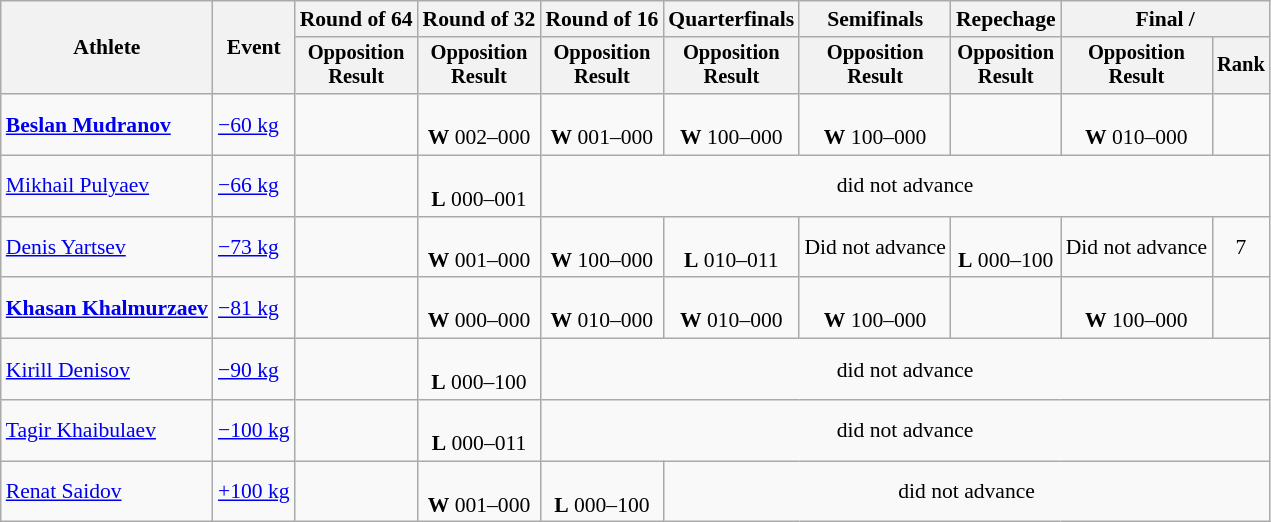<table class="wikitable" style="font-size:90%">
<tr>
<th rowspan="2">Athlete</th>
<th rowspan="2">Event</th>
<th>Round of 64</th>
<th>Round of 32</th>
<th>Round of 16</th>
<th>Quarterfinals</th>
<th>Semifinals</th>
<th>Repechage</th>
<th colspan=2>Final / </th>
</tr>
<tr style="font-size:95%">
<th>Opposition<br>Result</th>
<th>Opposition<br>Result</th>
<th>Opposition<br>Result</th>
<th>Opposition<br>Result</th>
<th>Opposition<br>Result</th>
<th>Opposition<br>Result</th>
<th>Opposition<br>Result</th>
<th>Rank</th>
</tr>
<tr align=center>
<td align=left><strong><a href='#'>Beslan Mudranov</a></strong></td>
<td align=left><a href='#'>−60 kg</a></td>
<td></td>
<td><br><strong>W</strong> 002–000</td>
<td><br><strong>W</strong> 001–000</td>
<td><br><strong>W</strong> 100–000</td>
<td><br><strong>W</strong> 100–000</td>
<td></td>
<td><br> <strong>W</strong> 010–000</td>
<td></td>
</tr>
<tr align=center>
<td align=left><a href='#'>Mikhail Pulyaev</a></td>
<td align=left><a href='#'>−66 kg</a></td>
<td></td>
<td><br><strong>L</strong> 000–001</td>
<td colspan=6>did not advance</td>
</tr>
<tr align=center>
<td align=left><a href='#'>Denis Yartsev</a></td>
<td align=left><a href='#'>−73 kg</a></td>
<td></td>
<td><br> <strong>W</strong> 001–000</td>
<td><br> <strong>W</strong> 100–000</td>
<td><br> <strong>L</strong> 010–011</td>
<td>Did not advance</td>
<td><br> <strong>L</strong> 000–100</td>
<td>Did not advance</td>
<td>7</td>
</tr>
<tr align=center>
<td align=left><strong><a href='#'>Khasan Khalmurzaev</a></strong></td>
<td align=left><a href='#'>−81 kg</a></td>
<td></td>
<td><br> <strong>W</strong> 000–000 </td>
<td><br> <strong>W</strong> 010–000</td>
<td><br> <strong>W</strong> 010–000</td>
<td><br> <strong>W</strong> 100–000</td>
<td></td>
<td><br> <strong>W</strong> 100–000</td>
<td></td>
</tr>
<tr align=center>
<td align=left><a href='#'>Kirill Denisov</a></td>
<td align=left><a href='#'>−90 kg</a></td>
<td></td>
<td><br> <strong>L</strong> 000–100</td>
<td colspan=6>did not advance</td>
</tr>
<tr align=center>
<td align=left><a href='#'>Tagir Khaibulaev</a></td>
<td align=left><a href='#'>−100 kg</a></td>
<td></td>
<td><br> <strong>L</strong> 000–011</td>
<td colspan=6>did not advance</td>
</tr>
<tr align=center>
<td align=left><a href='#'>Renat Saidov</a></td>
<td align=left><a href='#'>+100 kg</a></td>
<td></td>
<td><br><strong>W</strong> 001–000</td>
<td><br><strong>L</strong> 000–100</td>
<td colspan=5>did not advance</td>
</tr>
</table>
